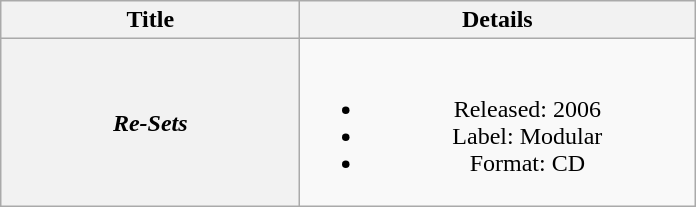<table class="wikitable plainrowheaders" style="text-align:center;" border="1">
<tr>
<th scope="col" style="width:12em;">Title</th>
<th scope="col" style="width:16em;">Details</th>
</tr>
<tr>
<th scope="row"><em>Re-Sets</em></th>
<td><br><ul><li>Released: 2006</li><li>Label: Modular</li><li>Format: CD</li></ul></td>
</tr>
</table>
